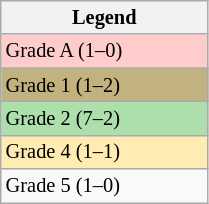<table class="wikitable" style="font-size:85%;" width="11%">
<tr>
<th>Legend</th>
</tr>
<tr bgcolor="ffcccc">
<td>Grade A (1–0)</td>
</tr>
<tr bgcolor="#C2B280">
<td>Grade 1 (1–2)</td>
</tr>
<tr bgcolor="#ADDFAD">
<td>Grade 2 (7–2)</td>
</tr>
<tr bgcolor="#ffecb2">
<td>Grade 4 (1–1)</td>
</tr>
<tr>
<td>Grade 5 (1–0)</td>
</tr>
</table>
